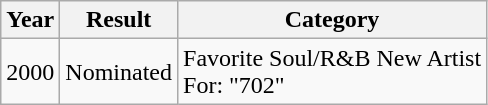<table class="wikitable">
<tr ">
<th align="left">Year</th>
<th style="text-align:center;">Result</th>
<th style="text-align:center;">Category</th>
</tr>
<tr>
<td align="left">2000</td>
<td style="text-align:center;">Nominated</td>
<td align="left">Favorite Soul/R&B New Artist <br> For: "702"</td>
</tr>
</table>
